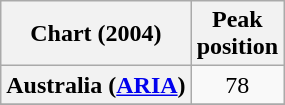<table class="wikitable sortable plainrowheaders" style="text-align:center">
<tr>
<th>Chart (2004)</th>
<th>Peak<br>position</th>
</tr>
<tr>
<th scope="row">Australia (<a href='#'>ARIA</a>)</th>
<td>78</td>
</tr>
<tr>
</tr>
</table>
